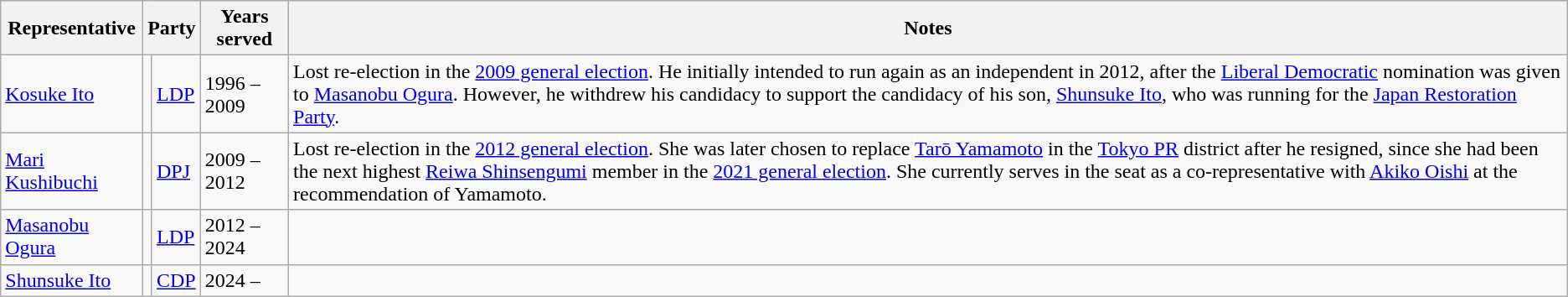<table class="wikitable">
<tr>
<th>Representative</th>
<th colspan="2">Party</th>
<th>Years served</th>
<th>Notes</th>
</tr>
<tr>
<td><a href='#'>Kosuke Ito</a></td>
<td bgcolor=></td>
<td><a href='#'>LDP</a></td>
<td>1996 – 2009</td>
<td>Lost re-election in the <a href='#'>2009 general election</a>. He initially intended to run again as an independent in 2012, after the <a href='#'>Liberal Democratic</a> nomination was given to <a href='#'>Masanobu Ogura</a>. However, he withdrew his candidacy to support the candidacy of his son, <a href='#'>Shunsuke Ito</a>, who was running for the <a href='#'>Japan Restoration Party</a>.</td>
</tr>
<tr>
<td><a href='#'>Mari Kushibuchi</a></td>
<td bgcolor=></td>
<td><a href='#'>DPJ</a></td>
<td>2009 – 2012</td>
<td>Lost re-election in the <a href='#'>2012 general election</a>. She was later chosen to replace <a href='#'>Tarō Yamamoto</a> in the <a href='#'>Tokyo PR</a> district after he resigned, since she had been the next highest <a href='#'>Reiwa Shinsengumi</a> member in the <a href='#'>2021 general election</a>. She currently serves in the seat as a co-representative with <a href='#'>Akiko Oishi</a> at the recommendation of Yamamoto.</td>
</tr>
<tr>
<td><a href='#'>Masanobu Ogura</a></td>
<td bgcolor=></td>
<td><a href='#'>LDP</a></td>
<td>2012 – 2024</td>
<td></td>
</tr>
<tr>
<td><a href='#'>Shunsuke Ito</a></td>
<td bgcolor=></td>
<td><a href='#'>CDP</a></td>
<td>2024 –</td>
<td></td>
</tr>
</table>
